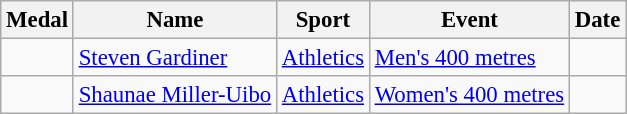<table class="wikitable sortable" style="font-size: 95%;">
<tr>
<th>Medal</th>
<th>Name</th>
<th>Sport</th>
<th>Event</th>
<th>Date</th>
</tr>
<tr>
<td></td>
<td><a href='#'>Steven Gardiner</a></td>
<td><a href='#'>Athletics</a></td>
<td><a href='#'>Men's 400 metres</a></td>
<td></td>
</tr>
<tr>
<td></td>
<td><a href='#'>Shaunae Miller-Uibo</a></td>
<td><a href='#'>Athletics</a></td>
<td><a href='#'>Women's 400 metres</a></td>
<td></td>
</tr>
</table>
